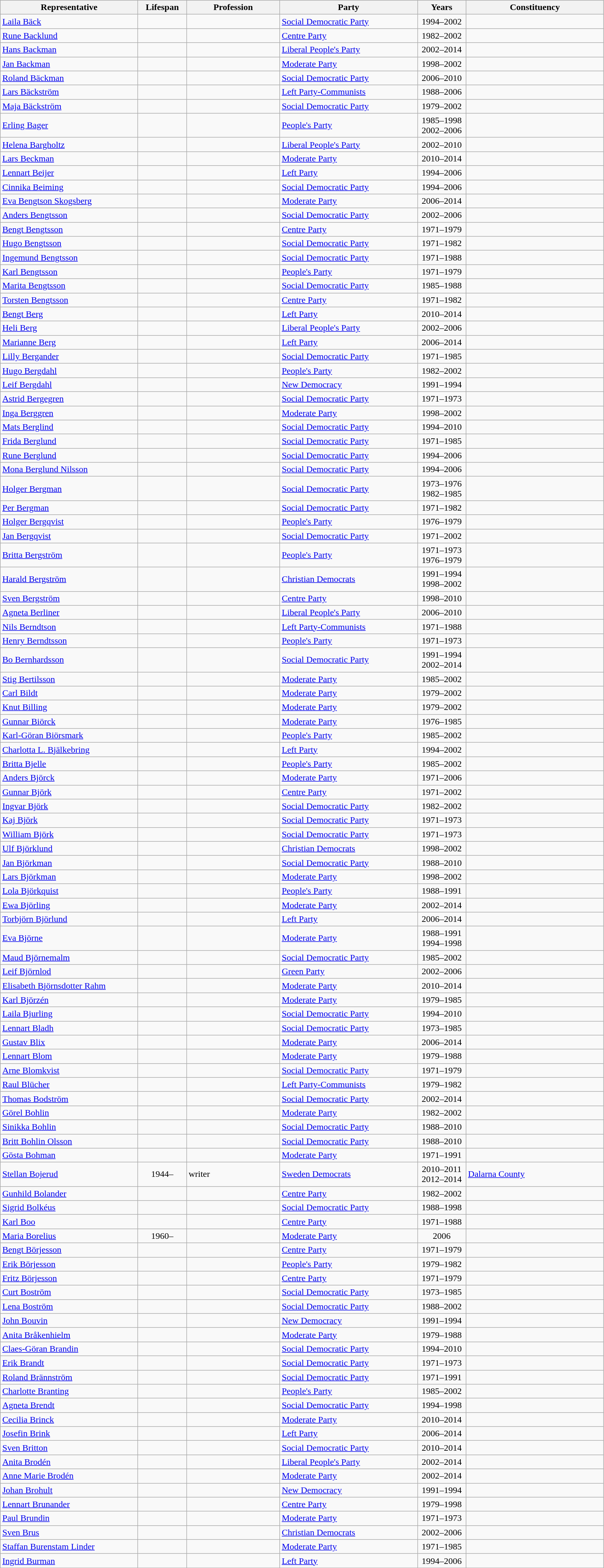<table class="wikitable">
<tr>
<th style="width:15em">Representative</th>
<th style="width:5em">Lifespan</th>
<th style="width:10em">Profession</th>
<th style="width:15em">Party</th>
<th style="width:5em">Years</th>
<th style="width:15em">Constituency</th>
</tr>
<tr>
<td><a href='#'>Laila Bäck</a></td>
<td align=center></td>
<td></td>
<td> <a href='#'>Social Democratic Party</a></td>
<td align=center>1994–2002</td>
<td></td>
</tr>
<tr>
<td><a href='#'>Rune Backlund</a></td>
<td align=center></td>
<td></td>
<td> <a href='#'>Centre Party</a></td>
<td align=center>1982–2002</td>
<td></td>
</tr>
<tr>
<td><a href='#'>Hans Backman</a></td>
<td align=center></td>
<td></td>
<td> <a href='#'>Liberal People's Party</a></td>
<td align=center>2002–2014</td>
<td></td>
</tr>
<tr>
<td><a href='#'>Jan Backman</a></td>
<td align=center></td>
<td></td>
<td> <a href='#'>Moderate Party</a></td>
<td align=center>1998–2002</td>
<td></td>
</tr>
<tr>
<td><a href='#'>Roland Bäckman</a></td>
<td align=center></td>
<td></td>
<td> <a href='#'>Social Democratic Party</a></td>
<td align=center>2006–2010</td>
<td></td>
</tr>
<tr>
<td><a href='#'>Lars Bäckström</a></td>
<td align=center></td>
<td></td>
<td> <a href='#'>Left Party-Communists</a></td>
<td align=center>1988–2006</td>
<td></td>
</tr>
<tr>
<td><a href='#'>Maja Bäckström</a></td>
<td align=center></td>
<td></td>
<td> <a href='#'>Social Democratic Party</a></td>
<td align=center>1979–2002</td>
<td></td>
</tr>
<tr>
<td><a href='#'>Erling Bager</a></td>
<td align=center></td>
<td></td>
<td> <a href='#'>People's Party</a></td>
<td align=center>1985–1998<br>2002–2006</td>
<td></td>
</tr>
<tr>
<td><a href='#'>Helena Bargholtz</a></td>
<td align=center></td>
<td></td>
<td> <a href='#'>Liberal People's Party</a></td>
<td align=center>2002–2010</td>
<td></td>
</tr>
<tr>
<td><a href='#'>Lars Beckman</a></td>
<td align=center></td>
<td></td>
<td> <a href='#'>Moderate Party</a></td>
<td align=center>2010–2014</td>
<td></td>
</tr>
<tr>
<td><a href='#'>Lennart Beijer</a></td>
<td align=center></td>
<td></td>
<td> <a href='#'>Left Party</a></td>
<td align=center>1994–2006</td>
<td></td>
</tr>
<tr>
<td><a href='#'>Cinnika Beiming</a></td>
<td align=center></td>
<td></td>
<td> <a href='#'>Social Democratic Party</a></td>
<td align=center>1994–2006</td>
<td></td>
</tr>
<tr>
<td><a href='#'>Eva Bengtson Skogsberg</a></td>
<td align=center></td>
<td></td>
<td> <a href='#'>Moderate Party</a></td>
<td align=center>2006–2014</td>
<td></td>
</tr>
<tr>
<td><a href='#'>Anders Bengtsson</a></td>
<td align=center></td>
<td></td>
<td> <a href='#'>Social Democratic Party</a></td>
<td align=center>2002–2006</td>
<td></td>
</tr>
<tr>
<td><a href='#'>Bengt Bengtsson</a></td>
<td align=center></td>
<td></td>
<td> <a href='#'>Centre Party</a></td>
<td align=center>1971–1979</td>
<td></td>
</tr>
<tr>
<td><a href='#'>Hugo Bengtsson</a></td>
<td align=center></td>
<td></td>
<td> <a href='#'>Social Democratic Party</a></td>
<td align=center>1971–1982</td>
<td></td>
</tr>
<tr>
<td><a href='#'>Ingemund Bengtsson</a></td>
<td align=center></td>
<td></td>
<td> <a href='#'>Social Democratic Party</a></td>
<td align=center>1971–1988</td>
<td></td>
</tr>
<tr>
<td><a href='#'>Karl Bengtsson</a></td>
<td align=center></td>
<td></td>
<td> <a href='#'>People's Party</a></td>
<td align=center>1971–1979</td>
<td></td>
</tr>
<tr>
<td><a href='#'>Marita Bengtsson</a></td>
<td align=center></td>
<td></td>
<td> <a href='#'>Social Democratic Party</a></td>
<td align=center>1985–1988</td>
<td></td>
</tr>
<tr>
<td><a href='#'>Torsten Bengtsson</a></td>
<td align=center></td>
<td></td>
<td> <a href='#'>Centre Party</a></td>
<td align=center>1971–1982</td>
<td></td>
</tr>
<tr>
<td><a href='#'>Bengt Berg</a></td>
<td align=center></td>
<td></td>
<td> <a href='#'>Left Party</a></td>
<td align=center>2010–2014</td>
<td></td>
</tr>
<tr>
<td><a href='#'>Heli Berg</a></td>
<td align=center></td>
<td></td>
<td> <a href='#'>Liberal People's Party</a></td>
<td align=center>2002–2006</td>
<td></td>
</tr>
<tr>
<td><a href='#'>Marianne Berg</a></td>
<td align=center></td>
<td></td>
<td> <a href='#'>Left Party</a></td>
<td align=center>2006–2014</td>
<td></td>
</tr>
<tr>
<td><a href='#'>Lilly Bergander</a></td>
<td align=center></td>
<td></td>
<td> <a href='#'>Social Democratic Party</a></td>
<td align=center>1971–1985</td>
<td></td>
</tr>
<tr>
<td><a href='#'>Hugo Bergdahl</a></td>
<td align=center></td>
<td></td>
<td> <a href='#'>People's Party</a></td>
<td align=center>1982–2002</td>
<td></td>
</tr>
<tr>
<td><a href='#'>Leif Bergdahl</a></td>
<td align=center></td>
<td></td>
<td> <a href='#'>New Democracy</a></td>
<td align=center>1991–1994</td>
<td></td>
</tr>
<tr>
<td><a href='#'>Astrid Bergegren</a></td>
<td align=center></td>
<td></td>
<td> <a href='#'>Social Democratic Party</a></td>
<td align=center>1971–1973</td>
<td></td>
</tr>
<tr>
<td><a href='#'>Inga Berggren</a></td>
<td align=center></td>
<td></td>
<td> <a href='#'>Moderate Party</a></td>
<td align=center>1998–2002</td>
<td></td>
</tr>
<tr>
<td><a href='#'>Mats Berglind</a></td>
<td align=center></td>
<td></td>
<td> <a href='#'>Social Democratic Party</a></td>
<td align=center>1994–2010</td>
<td></td>
</tr>
<tr>
<td><a href='#'>Frida Berglund</a></td>
<td align=center></td>
<td></td>
<td> <a href='#'>Social Democratic Party</a></td>
<td align=center>1971–1985</td>
<td></td>
</tr>
<tr>
<td><a href='#'>Rune Berglund</a></td>
<td align=center></td>
<td></td>
<td> <a href='#'>Social Democratic Party</a></td>
<td align=center>1994–2006</td>
<td></td>
</tr>
<tr>
<td><a href='#'>Mona Berglund Nilsson</a></td>
<td align=center></td>
<td></td>
<td> <a href='#'>Social Democratic Party</a></td>
<td align=center>1994–2006</td>
<td></td>
</tr>
<tr>
<td><a href='#'>Holger Bergman</a></td>
<td align=center></td>
<td></td>
<td> <a href='#'>Social Democratic Party</a></td>
<td align=center>1973–1976<br>1982–1985</td>
<td></td>
</tr>
<tr>
<td><a href='#'>Per Bergman</a></td>
<td align=center></td>
<td></td>
<td> <a href='#'>Social Democratic Party</a></td>
<td align=center>1971–1982</td>
<td></td>
</tr>
<tr>
<td><a href='#'>Holger Bergqvist</a></td>
<td align=center></td>
<td></td>
<td> <a href='#'>People's Party</a></td>
<td align=center>1976–1979</td>
<td></td>
</tr>
<tr>
<td><a href='#'>Jan Bergqvist</a></td>
<td align=center></td>
<td></td>
<td> <a href='#'>Social Democratic Party</a></td>
<td align=center>1971–2002</td>
<td></td>
</tr>
<tr>
<td><a href='#'>Britta Bergström</a></td>
<td align=center></td>
<td></td>
<td> <a href='#'>People's Party</a></td>
<td align=center>1971–1973<br>1976–1979</td>
<td></td>
</tr>
<tr>
<td><a href='#'>Harald Bergström</a></td>
<td align=center></td>
<td></td>
<td> <a href='#'>Christian Democrats</a></td>
<td align=center>1991–1994<br>1998–2002</td>
<td></td>
</tr>
<tr>
<td><a href='#'>Sven Bergström</a></td>
<td align=center></td>
<td></td>
<td> <a href='#'>Centre Party</a></td>
<td align=center>1998–2010</td>
<td></td>
</tr>
<tr>
<td><a href='#'>Agneta Berliner</a></td>
<td align=center></td>
<td></td>
<td> <a href='#'>Liberal People's Party</a></td>
<td align=center>2006–2010</td>
<td></td>
</tr>
<tr>
<td><a href='#'>Nils Berndtson</a></td>
<td align=center></td>
<td></td>
<td> <a href='#'>Left Party-Communists</a></td>
<td align=center>1971–1988</td>
<td></td>
</tr>
<tr>
<td><a href='#'>Henry Berndtsson</a></td>
<td align=center></td>
<td></td>
<td> <a href='#'>People's Party</a></td>
<td align=center>1971–1973</td>
<td></td>
</tr>
<tr>
<td><a href='#'>Bo Bernhardsson</a></td>
<td align=center></td>
<td></td>
<td> <a href='#'>Social Democratic Party</a></td>
<td align=center>1991–1994<br>2002–2014</td>
<td></td>
</tr>
<tr>
<td><a href='#'>Stig Bertilsson</a></td>
<td align=center></td>
<td></td>
<td> <a href='#'>Moderate Party</a></td>
<td align=center>1985–2002</td>
<td></td>
</tr>
<tr>
<td><a href='#'>Carl Bildt</a></td>
<td align=center></td>
<td></td>
<td> <a href='#'>Moderate Party</a></td>
<td align=center>1979–2002</td>
<td></td>
</tr>
<tr>
<td><a href='#'>Knut Billing</a></td>
<td align=center></td>
<td></td>
<td> <a href='#'>Moderate Party</a></td>
<td align=center>1979–2002</td>
<td></td>
</tr>
<tr>
<td><a href='#'>Gunnar Biörck</a></td>
<td align=center></td>
<td></td>
<td> <a href='#'>Moderate Party</a></td>
<td align=center>1976–1985</td>
<td></td>
</tr>
<tr>
<td><a href='#'>Karl-Göran Biörsmark</a></td>
<td align=center></td>
<td></td>
<td> <a href='#'>People's Party</a></td>
<td align=center>1985–2002</td>
<td></td>
</tr>
<tr>
<td><a href='#'>Charlotta L. Bjälkebring</a></td>
<td align=center></td>
<td></td>
<td> <a href='#'>Left Party</a></td>
<td align=center>1994–2002</td>
<td></td>
</tr>
<tr>
<td><a href='#'>Britta Bjelle</a></td>
<td align=center></td>
<td></td>
<td> <a href='#'>People's Party</a></td>
<td align=center>1985–2002</td>
<td></td>
</tr>
<tr>
<td><a href='#'>Anders Björck</a></td>
<td align=center></td>
<td></td>
<td> <a href='#'>Moderate Party</a></td>
<td align=center>1971–2006</td>
<td></td>
</tr>
<tr>
<td><a href='#'>Gunnar Björk</a></td>
<td align=center></td>
<td></td>
<td> <a href='#'>Centre Party</a></td>
<td align=center>1971–2002</td>
<td></td>
</tr>
<tr>
<td><a href='#'>Ingvar Björk</a></td>
<td align=center></td>
<td></td>
<td> <a href='#'>Social Democratic Party</a></td>
<td align=center>1982–2002</td>
<td></td>
</tr>
<tr>
<td><a href='#'>Kaj Björk</a></td>
<td align=center></td>
<td></td>
<td> <a href='#'>Social Democratic Party</a></td>
<td align=center>1971–1973</td>
<td></td>
</tr>
<tr>
<td><a href='#'>William Björk</a></td>
<td align=center></td>
<td></td>
<td> <a href='#'>Social Democratic Party</a></td>
<td align=center>1971–1973</td>
<td></td>
</tr>
<tr>
<td><a href='#'>Ulf Björklund</a></td>
<td align=center></td>
<td></td>
<td> <a href='#'>Christian Democrats</a></td>
<td align=center>1998–2002</td>
<td></td>
</tr>
<tr>
<td><a href='#'>Jan Björkman</a></td>
<td align=center></td>
<td></td>
<td> <a href='#'>Social Democratic Party</a></td>
<td align=center>1988–2010</td>
<td></td>
</tr>
<tr>
<td><a href='#'>Lars Björkman</a></td>
<td align=center></td>
<td></td>
<td> <a href='#'>Moderate Party</a></td>
<td align=center>1998–2002</td>
<td></td>
</tr>
<tr>
<td><a href='#'>Lola Björkquist</a></td>
<td align=center></td>
<td></td>
<td> <a href='#'>People's Party</a></td>
<td align=center>1988–1991</td>
<td></td>
</tr>
<tr>
<td><a href='#'>Ewa Björling</a></td>
<td align=center></td>
<td></td>
<td> <a href='#'>Moderate Party</a></td>
<td align=center>2002–2014</td>
<td></td>
</tr>
<tr>
<td><a href='#'>Torbjörn Björlund</a></td>
<td align=center></td>
<td></td>
<td> <a href='#'>Left Party</a></td>
<td align=center>2006–2014</td>
<td></td>
</tr>
<tr>
<td><a href='#'>Eva Björne</a></td>
<td align=center></td>
<td></td>
<td> <a href='#'>Moderate Party</a></td>
<td align=center>1988–1991<br>1994–1998</td>
<td></td>
</tr>
<tr>
<td><a href='#'>Maud Björnemalm</a></td>
<td align=center></td>
<td></td>
<td> <a href='#'>Social Democratic Party</a></td>
<td align=center>1985–2002</td>
<td></td>
</tr>
<tr>
<td><a href='#'>Leif Björnlod</a></td>
<td align=center></td>
<td></td>
<td> <a href='#'>Green Party</a></td>
<td align=center>2002–2006</td>
<td></td>
</tr>
<tr>
<td><a href='#'>Elisabeth Björnsdotter Rahm</a></td>
<td align=center></td>
<td></td>
<td> <a href='#'>Moderate Party</a></td>
<td align=center>2010–2014</td>
<td></td>
</tr>
<tr>
<td><a href='#'>Karl Björzén</a></td>
<td align=center></td>
<td></td>
<td> <a href='#'>Moderate Party</a></td>
<td align=center>1979–1985</td>
<td></td>
</tr>
<tr>
<td><a href='#'>Laila Bjurling</a></td>
<td align=center></td>
<td></td>
<td> <a href='#'>Social Democratic Party</a></td>
<td align=center>1994–2010</td>
<td></td>
</tr>
<tr>
<td><a href='#'>Lennart Bladh</a></td>
<td align=center></td>
<td></td>
<td> <a href='#'>Social Democratic Party</a></td>
<td align=center>1973–1985</td>
<td></td>
</tr>
<tr>
<td><a href='#'>Gustav Blix</a></td>
<td align=center></td>
<td></td>
<td> <a href='#'>Moderate Party</a></td>
<td align=center>2006–2014</td>
<td></td>
</tr>
<tr>
<td><a href='#'>Lennart Blom</a></td>
<td align=center></td>
<td></td>
<td> <a href='#'>Moderate Party</a></td>
<td align=center>1979–1988</td>
<td></td>
</tr>
<tr>
<td><a href='#'>Arne Blomkvist</a></td>
<td align=center></td>
<td></td>
<td> <a href='#'>Social Democratic Party</a></td>
<td align=center>1971–1979</td>
<td></td>
</tr>
<tr>
<td><a href='#'>Raul Blücher</a></td>
<td align=center></td>
<td></td>
<td> <a href='#'>Left Party-Communists</a></td>
<td align=center>1979–1982</td>
<td></td>
</tr>
<tr>
<td><a href='#'>Thomas Bodström</a></td>
<td align=center></td>
<td></td>
<td> <a href='#'>Social Democratic Party</a></td>
<td align=center>2002–2014</td>
<td></td>
</tr>
<tr>
<td><a href='#'>Görel Bohlin</a></td>
<td align=center></td>
<td></td>
<td> <a href='#'>Moderate Party</a></td>
<td align=center>1982–2002</td>
<td></td>
</tr>
<tr>
<td><a href='#'>Sinikka Bohlin</a></td>
<td align=center></td>
<td></td>
<td> <a href='#'>Social Democratic Party</a></td>
<td align=center>1988–2010</td>
<td></td>
</tr>
<tr>
<td><a href='#'>Britt Bohlin Olsson</a></td>
<td align=center></td>
<td></td>
<td> <a href='#'>Social Democratic Party</a></td>
<td align=center>1988–2010</td>
<td></td>
</tr>
<tr>
<td><a href='#'>Gösta Bohman</a></td>
<td align=center></td>
<td></td>
<td> <a href='#'>Moderate Party</a></td>
<td align=center>1971–1991</td>
<td></td>
</tr>
<tr>
<td><a href='#'>Stellan Bojerud</a></td>
<td align=center>1944–</td>
<td>writer</td>
<td> <a href='#'>Sweden Democrats</a></td>
<td align=center>2010–2011<br>2012–2014</td>
<td><a href='#'>Dalarna County</a></td>
</tr>
<tr>
<td><a href='#'>Gunhild Bolander</a></td>
<td align=center></td>
<td></td>
<td> <a href='#'>Centre Party</a></td>
<td align=center>1982–2002</td>
<td></td>
</tr>
<tr>
<td><a href='#'>Sigrid Bolkéus</a></td>
<td align=center></td>
<td></td>
<td> <a href='#'>Social Democratic Party</a></td>
<td align=center>1988–1998</td>
<td></td>
</tr>
<tr>
<td><a href='#'>Karl Boo</a></td>
<td align=center></td>
<td></td>
<td> <a href='#'>Centre Party</a></td>
<td align=center>1971–1988</td>
<td></td>
</tr>
<tr>
<td><a href='#'>Maria Borelius</a></td>
<td align=center>1960–</td>
<td></td>
<td> <a href='#'>Moderate Party</a></td>
<td align=center>2006</td>
<td></td>
</tr>
<tr>
<td><a href='#'>Bengt Börjesson</a></td>
<td align=center></td>
<td></td>
<td> <a href='#'>Centre Party</a></td>
<td align=center>1971–1979</td>
<td></td>
</tr>
<tr>
<td><a href='#'>Erik Börjesson</a></td>
<td align=center></td>
<td></td>
<td> <a href='#'>People's Party</a></td>
<td align=center>1979–1982</td>
<td></td>
</tr>
<tr>
<td><a href='#'>Fritz Börjesson</a></td>
<td align=center></td>
<td></td>
<td> <a href='#'>Centre Party</a></td>
<td align=center>1971–1979</td>
<td></td>
</tr>
<tr>
<td><a href='#'>Curt Boström</a></td>
<td align=center></td>
<td></td>
<td> <a href='#'>Social Democratic Party</a></td>
<td align=center>1973–1985</td>
<td></td>
</tr>
<tr>
<td><a href='#'>Lena Boström</a></td>
<td align=center></td>
<td></td>
<td> <a href='#'>Social Democratic Party</a></td>
<td align=center>1988–2002</td>
<td></td>
</tr>
<tr>
<td><a href='#'>John Bouvin</a></td>
<td align=center></td>
<td></td>
<td> <a href='#'>New Democracy</a></td>
<td align=center>1991–1994</td>
<td></td>
</tr>
<tr>
<td><a href='#'>Anita Bråkenhielm</a></td>
<td align=center></td>
<td></td>
<td> <a href='#'>Moderate Party</a></td>
<td align=center>1979–1988</td>
<td></td>
</tr>
<tr>
<td><a href='#'>Claes-Göran Brandin</a></td>
<td align=center></td>
<td></td>
<td> <a href='#'>Social Democratic Party</a></td>
<td align=center>1994–2010</td>
<td></td>
</tr>
<tr>
<td><a href='#'>Erik Brandt</a></td>
<td align=center></td>
<td></td>
<td> <a href='#'>Social Democratic Party</a></td>
<td align=center>1971–1973</td>
<td></td>
</tr>
<tr>
<td><a href='#'>Roland Brännström</a></td>
<td align=center></td>
<td></td>
<td> <a href='#'>Social Democratic Party</a></td>
<td align=center>1971–1991</td>
<td></td>
</tr>
<tr>
<td><a href='#'>Charlotte Branting</a></td>
<td align=center></td>
<td></td>
<td> <a href='#'>People's Party</a></td>
<td align=center>1985–2002</td>
<td></td>
</tr>
<tr>
<td><a href='#'>Agneta Brendt</a></td>
<td align=center></td>
<td></td>
<td> <a href='#'>Social Democratic Party</a></td>
<td align=center>1994–1998</td>
<td></td>
</tr>
<tr>
<td><a href='#'>Cecilia Brinck</a></td>
<td align=center></td>
<td></td>
<td> <a href='#'>Moderate Party</a></td>
<td align=center>2010–2014</td>
<td></td>
</tr>
<tr>
<td><a href='#'>Josefin Brink</a></td>
<td align=center></td>
<td></td>
<td> <a href='#'>Left Party</a></td>
<td align=center>2006–2014</td>
<td></td>
</tr>
<tr>
<td><a href='#'>Sven Britton</a></td>
<td align=center></td>
<td></td>
<td> <a href='#'>Social Democratic Party</a></td>
<td align=center>2010–2014</td>
<td></td>
</tr>
<tr>
<td><a href='#'>Anita Brodén</a></td>
<td align=center></td>
<td></td>
<td> <a href='#'>Liberal People's Party</a></td>
<td align=center>2002–2014</td>
<td></td>
</tr>
<tr>
<td><a href='#'>Anne Marie Brodén</a></td>
<td align=center></td>
<td></td>
<td> <a href='#'>Moderate Party</a></td>
<td align=center>2002–2014</td>
<td></td>
</tr>
<tr>
<td><a href='#'>Johan Brohult</a></td>
<td align=center></td>
<td></td>
<td> <a href='#'>New Democracy</a></td>
<td align=center>1991–1994</td>
<td></td>
</tr>
<tr>
<td><a href='#'>Lennart Brunander</a></td>
<td align=center></td>
<td></td>
<td> <a href='#'>Centre Party</a></td>
<td align=center>1979–1998</td>
<td></td>
</tr>
<tr>
<td><a href='#'>Paul Brundin</a></td>
<td align=center></td>
<td></td>
<td> <a href='#'>Moderate Party</a></td>
<td align=center>1971–1973</td>
<td></td>
</tr>
<tr>
<td><a href='#'>Sven Brus</a></td>
<td align=center></td>
<td></td>
<td> <a href='#'>Christian Democrats</a></td>
<td align=center>2002–2006</td>
<td></td>
</tr>
<tr>
<td><a href='#'>Staffan Burenstam Linder</a></td>
<td align=center></td>
<td></td>
<td> <a href='#'>Moderate Party</a></td>
<td align=center>1971–1985</td>
<td></td>
</tr>
<tr>
<td><a href='#'>Ingrid Burman</a></td>
<td align=center></td>
<td></td>
<td> <a href='#'>Left Party</a></td>
<td align=center>1994–2006</td>
<td></td>
</tr>
</table>
